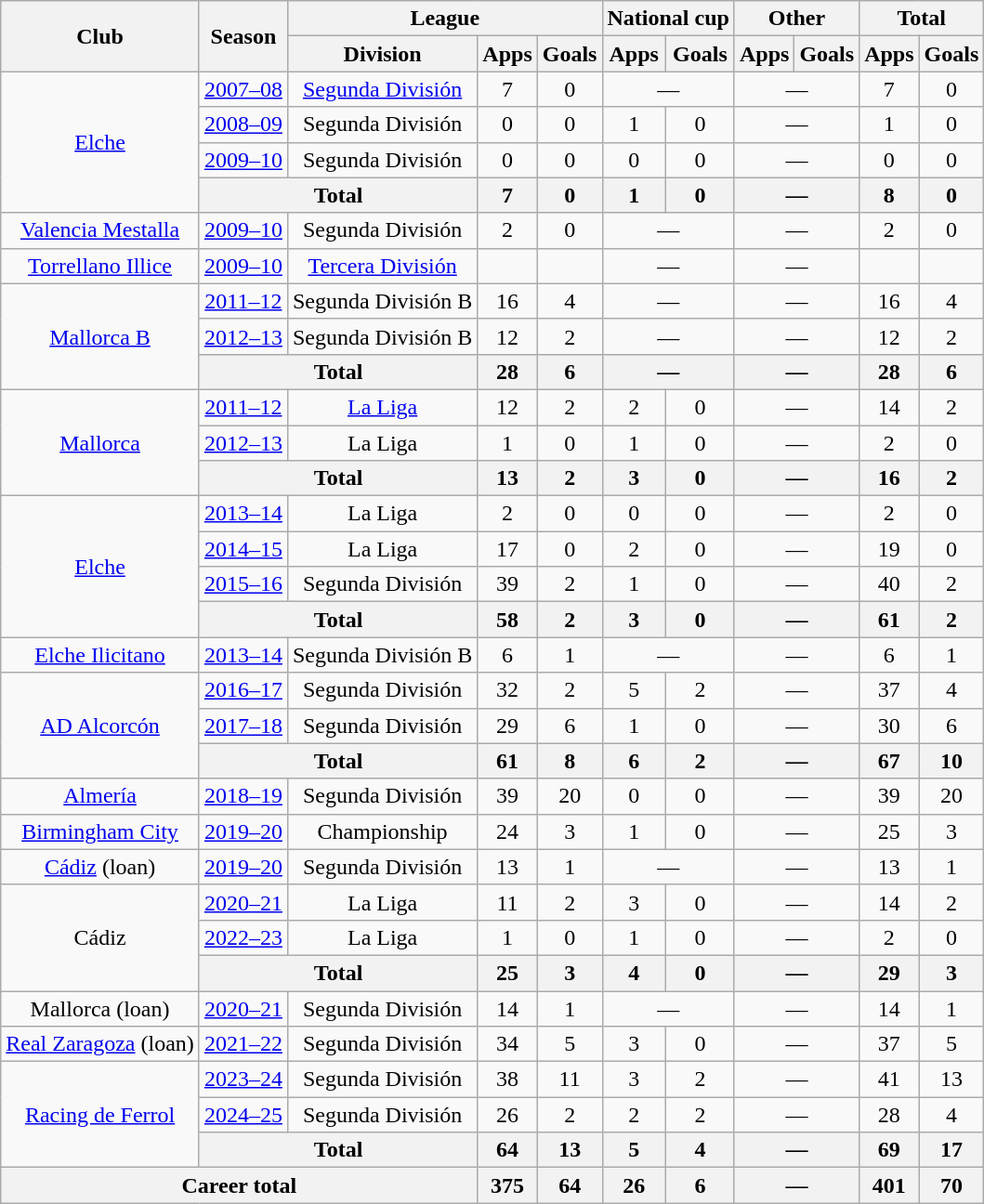<table class=wikitable style=text-align:center>
<tr>
<th rowspan=2>Club</th>
<th rowspan=2>Season</th>
<th colspan=3>League</th>
<th colspan=2>National cup</th>
<th colspan=2>Other</th>
<th colspan=2>Total</th>
</tr>
<tr>
<th>Division</th>
<th>Apps</th>
<th>Goals</th>
<th>Apps</th>
<th>Goals</th>
<th>Apps</th>
<th>Goals</th>
<th>Apps</th>
<th>Goals</th>
</tr>
<tr>
<td rowspan=4><a href='#'>Elche</a></td>
<td><a href='#'>2007–08</a></td>
<td><a href='#'>Segunda División</a></td>
<td>7</td>
<td>0</td>
<td colspan=2>—</td>
<td colspan=2>—</td>
<td>7</td>
<td>0</td>
</tr>
<tr>
<td><a href='#'>2008–09</a></td>
<td>Segunda División</td>
<td>0</td>
<td>0</td>
<td>1</td>
<td>0</td>
<td colspan=2>—</td>
<td>1</td>
<td>0</td>
</tr>
<tr>
<td><a href='#'>2009–10</a></td>
<td>Segunda División</td>
<td>0</td>
<td>0</td>
<td>0</td>
<td>0</td>
<td colspan=2>—</td>
<td>0</td>
<td>0</td>
</tr>
<tr>
<th colspan=2>Total</th>
<th>7</th>
<th>0</th>
<th>1</th>
<th>0</th>
<th colspan=2>—</th>
<th>8</th>
<th>0</th>
</tr>
<tr>
<td><a href='#'>Valencia Mestalla</a></td>
<td><a href='#'>2009–10</a></td>
<td>Segunda División</td>
<td>2</td>
<td>0</td>
<td colspan=2>—</td>
<td colspan=2>—</td>
<td>2</td>
<td>0</td>
</tr>
<tr>
<td><a href='#'>Torrellano Illice</a></td>
<td><a href='#'>2009–10</a></td>
<td><a href='#'>Tercera División</a></td>
<td></td>
<td></td>
<td colspan=2>—</td>
<td colspan=2>—</td>
<td></td>
<td></td>
</tr>
<tr>
<td rowspan=3><a href='#'>Mallorca B</a></td>
<td><a href='#'>2011–12</a></td>
<td>Segunda División B</td>
<td>16</td>
<td>4</td>
<td colspan=2>—</td>
<td colspan=2>—</td>
<td>16</td>
<td>4</td>
</tr>
<tr>
<td><a href='#'>2012–13</a></td>
<td>Segunda División B</td>
<td>12</td>
<td>2</td>
<td colspan=2>—</td>
<td colspan=2>—</td>
<td>12</td>
<td>2</td>
</tr>
<tr>
<th colspan=2>Total</th>
<th>28</th>
<th>6</th>
<th colspan=2>—</th>
<th colspan=2>—</th>
<th>28</th>
<th>6</th>
</tr>
<tr>
<td rowspan=3><a href='#'>Mallorca</a></td>
<td><a href='#'>2011–12</a></td>
<td><a href='#'>La Liga</a></td>
<td>12</td>
<td>2</td>
<td>2</td>
<td>0</td>
<td colspan=2>—</td>
<td>14</td>
<td>2</td>
</tr>
<tr>
<td><a href='#'>2012–13</a></td>
<td>La Liga</td>
<td>1</td>
<td>0</td>
<td>1</td>
<td>0</td>
<td colspan=2>—</td>
<td>2</td>
<td>0</td>
</tr>
<tr>
<th colspan=2>Total</th>
<th>13</th>
<th>2</th>
<th>3</th>
<th>0</th>
<th colspan=2>—</th>
<th>16</th>
<th>2</th>
</tr>
<tr>
<td rowspan=4><a href='#'>Elche</a></td>
<td><a href='#'>2013–14</a></td>
<td>La Liga</td>
<td>2</td>
<td>0</td>
<td>0</td>
<td>0</td>
<td colspan=2>—</td>
<td>2</td>
<td>0</td>
</tr>
<tr>
<td><a href='#'>2014–15</a></td>
<td>La Liga</td>
<td>17</td>
<td>0</td>
<td>2</td>
<td>0</td>
<td colspan=2>—</td>
<td>19</td>
<td>0</td>
</tr>
<tr>
<td><a href='#'>2015–16</a></td>
<td>Segunda División</td>
<td>39</td>
<td>2</td>
<td>1</td>
<td>0</td>
<td colspan=2>—</td>
<td>40</td>
<td>2</td>
</tr>
<tr>
<th colspan=2>Total</th>
<th>58</th>
<th>2</th>
<th>3</th>
<th>0</th>
<th colspan=2>—</th>
<th>61</th>
<th>2</th>
</tr>
<tr>
<td><a href='#'>Elche Ilicitano</a></td>
<td><a href='#'>2013–14</a></td>
<td>Segunda División B</td>
<td>6</td>
<td>1</td>
<td colspan=2>—</td>
<td colspan=2>—</td>
<td>6</td>
<td>1</td>
</tr>
<tr>
<td rowspan=3><a href='#'>AD Alcorcón</a></td>
<td><a href='#'>2016–17</a></td>
<td>Segunda División</td>
<td>32</td>
<td>2</td>
<td>5</td>
<td>2</td>
<td colspan=2>—</td>
<td>37</td>
<td>4</td>
</tr>
<tr>
<td><a href='#'>2017–18</a></td>
<td>Segunda División</td>
<td>29</td>
<td>6</td>
<td>1</td>
<td>0</td>
<td colspan=2>—</td>
<td>30</td>
<td>6</td>
</tr>
<tr>
<th colspan=2>Total</th>
<th>61</th>
<th>8</th>
<th>6</th>
<th>2</th>
<th colspan=2>—</th>
<th>67</th>
<th>10</th>
</tr>
<tr>
<td><a href='#'>Almería</a></td>
<td><a href='#'>2018–19</a></td>
<td>Segunda División</td>
<td>39</td>
<td>20</td>
<td>0</td>
<td>0</td>
<td colspan=2>—</td>
<td>39</td>
<td>20</td>
</tr>
<tr>
<td><a href='#'>Birmingham City</a></td>
<td><a href='#'>2019–20</a></td>
<td>Championship</td>
<td>24</td>
<td>3</td>
<td>1</td>
<td>0</td>
<td colspan=2>—</td>
<td>25</td>
<td>3</td>
</tr>
<tr>
<td><a href='#'>Cádiz</a> (loan)</td>
<td><a href='#'>2019–20</a></td>
<td>Segunda División</td>
<td>13</td>
<td>1</td>
<td colspan=2>—</td>
<td colspan=2>—</td>
<td>13</td>
<td>1</td>
</tr>
<tr>
<td rowspan=3>Cádiz</td>
<td><a href='#'>2020–21</a></td>
<td>La Liga</td>
<td>11</td>
<td>2</td>
<td>3</td>
<td>0</td>
<td colspan=2>—</td>
<td>14</td>
<td>2</td>
</tr>
<tr>
<td><a href='#'>2022–23</a></td>
<td>La Liga</td>
<td>1</td>
<td>0</td>
<td>1</td>
<td>0</td>
<td colspan=2>—</td>
<td>2</td>
<td>0</td>
</tr>
<tr>
<th colspan=2>Total</th>
<th>25</th>
<th>3</th>
<th>4</th>
<th>0</th>
<th colspan=2>—</th>
<th>29</th>
<th>3</th>
</tr>
<tr>
<td>Mallorca (loan)</td>
<td><a href='#'>2020–21</a></td>
<td>Segunda División</td>
<td>14</td>
<td>1</td>
<td colspan=2>—</td>
<td colspan=2>—</td>
<td>14</td>
<td>1</td>
</tr>
<tr>
<td><a href='#'>Real Zaragoza</a> (loan)</td>
<td><a href='#'>2021–22</a></td>
<td>Segunda División</td>
<td>34</td>
<td>5</td>
<td>3</td>
<td>0</td>
<td colspan=2>—</td>
<td>37</td>
<td>5</td>
</tr>
<tr>
<td rowspan=3><a href='#'>Racing de Ferrol</a></td>
<td><a href='#'>2023–24</a></td>
<td>Segunda División</td>
<td>38</td>
<td>11</td>
<td>3</td>
<td>2</td>
<td colspan=2>—</td>
<td>41</td>
<td>13</td>
</tr>
<tr>
<td><a href='#'>2024–25</a></td>
<td>Segunda División</td>
<td>26</td>
<td>2</td>
<td>2</td>
<td>2</td>
<td colspan=2>—</td>
<td>28</td>
<td>4</td>
</tr>
<tr>
<th colspan=2>Total</th>
<th>64</th>
<th>13</th>
<th>5</th>
<th>4</th>
<th colspan=2>—</th>
<th>69</th>
<th>17</th>
</tr>
<tr>
<th colspan=3>Career total</th>
<th>375</th>
<th>64</th>
<th>26</th>
<th>6</th>
<th colspan=2>—</th>
<th>401</th>
<th>70</th>
</tr>
</table>
